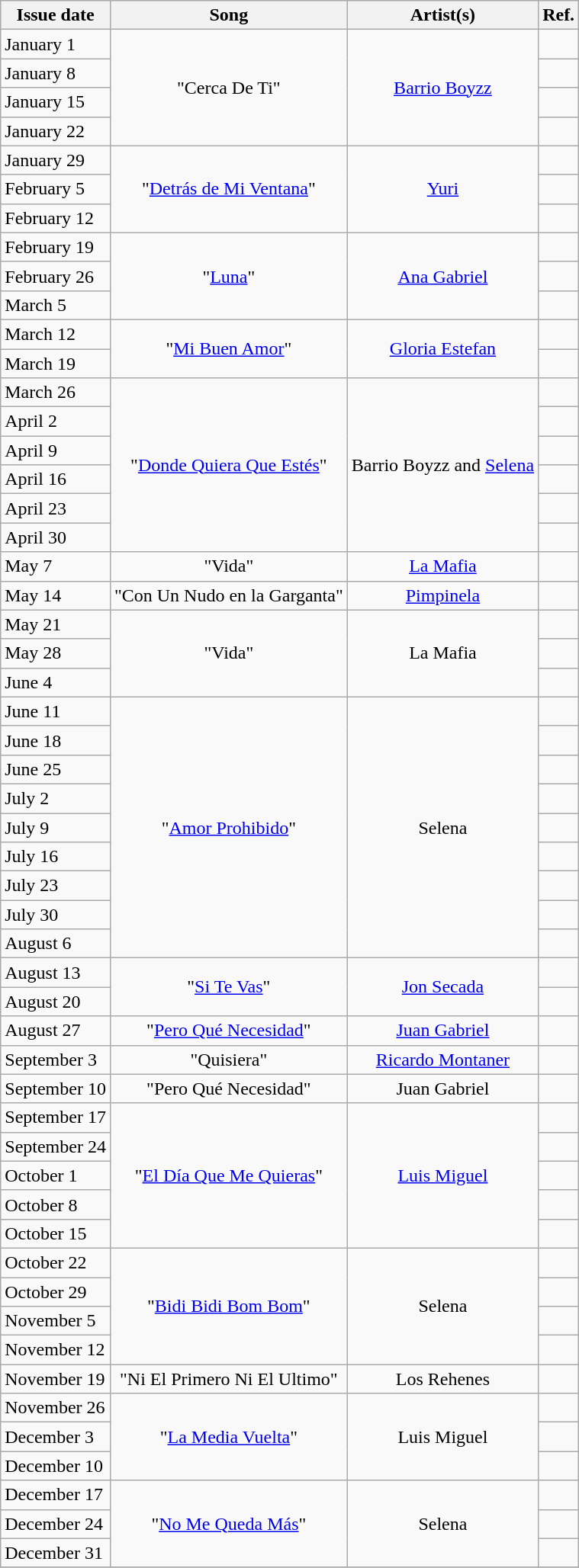<table class="wikitable">
<tr>
<th style="text-align: center;">Issue date</th>
<th style="text-align: center;">Song</th>
<th style="text-align: center;">Artist(s)</th>
<th style="text-align: center;">Ref.</th>
</tr>
<tr>
<td>January 1</td>
<td style="text-align: center;" rowspan="4">"Cerca De Ti"</td>
<td style="text-align: center;" rowspan="4"><a href='#'>Barrio Boyzz</a></td>
<td style="text-align: center;"></td>
</tr>
<tr>
<td>January 8</td>
<td style="text-align: center;"></td>
</tr>
<tr>
<td>January 15</td>
<td style="text-align: center;"></td>
</tr>
<tr>
<td>January 22</td>
<td style="text-align: center;"></td>
</tr>
<tr>
<td>January 29</td>
<td style="text-align: center;" rowspan="3">"<a href='#'>Detrás de Mi Ventana</a>"</td>
<td style="text-align: center;" rowspan="3"><a href='#'>Yuri</a></td>
<td style="text-align: center;"></td>
</tr>
<tr>
<td>February 5</td>
<td style="text-align: center;"></td>
</tr>
<tr>
<td>February 12</td>
<td style="text-align: center;"></td>
</tr>
<tr>
<td>February 19</td>
<td style="text-align: center;" rowspan="3">"<a href='#'>Luna</a>"</td>
<td style="text-align: center;" rowspan="3"><a href='#'>Ana Gabriel</a></td>
<td style="text-align: center;"></td>
</tr>
<tr>
<td>February 26</td>
<td style="text-align: center;"></td>
</tr>
<tr>
<td>March 5</td>
<td style="text-align: center;"></td>
</tr>
<tr>
<td>March 12</td>
<td style="text-align: center;" rowspan="2">"<a href='#'>Mi Buen Amor</a>"</td>
<td style="text-align: center;" rowspan="2"><a href='#'>Gloria Estefan</a></td>
<td style="text-align: center;"></td>
</tr>
<tr>
<td>March 19</td>
<td style="text-align: center;"></td>
</tr>
<tr>
<td>March 26</td>
<td style="text-align: center;" rowspan="6">"<a href='#'>Donde Quiera Que Estés</a>"</td>
<td style="text-align: center;" rowspan="6">Barrio Boyzz and <a href='#'>Selena</a></td>
<td style="text-align: center;"></td>
</tr>
<tr>
<td>April 2</td>
<td style="text-align: center;"></td>
</tr>
<tr>
<td>April 9</td>
<td style="text-align: center;"></td>
</tr>
<tr>
<td>April 16</td>
<td style="text-align: center;"></td>
</tr>
<tr>
<td>April 23</td>
<td style="text-align: center;"></td>
</tr>
<tr>
<td>April 30</td>
<td style="text-align: center;"></td>
</tr>
<tr>
<td>May 7</td>
<td style="text-align: center;" rowspan="1">"Vida"</td>
<td style="text-align: center;" rowspan="1"><a href='#'>La Mafia</a></td>
<td style="text-align: center;"></td>
</tr>
<tr>
<td>May 14</td>
<td style="text-align: center;" rowspan="1">"Con Un Nudo en la Garganta"</td>
<td style="text-align: center;" rowspan="1"><a href='#'>Pimpinela</a></td>
<td style="text-align: center;"></td>
</tr>
<tr>
<td>May 21</td>
<td style="text-align: center;" rowspan="3">"Vida"</td>
<td style="text-align: center;" rowspan="3">La Mafia</td>
<td style="text-align: center;"></td>
</tr>
<tr>
<td>May 28</td>
<td style="text-align: center;"></td>
</tr>
<tr>
<td>June 4</td>
<td style="text-align: center;"></td>
</tr>
<tr>
<td>June 11</td>
<td style="text-align: center;" rowspan="9">"<a href='#'>Amor Prohibido</a>"</td>
<td style="text-align: center;" rowspan="9">Selena</td>
<td style="text-align: center;"></td>
</tr>
<tr>
<td>June 18</td>
<td style="text-align: center;"></td>
</tr>
<tr>
<td>June 25</td>
<td style="text-align: center;"></td>
</tr>
<tr>
<td>July 2</td>
<td style="text-align: center;"></td>
</tr>
<tr>
<td>July 9</td>
<td style="text-align: center;"></td>
</tr>
<tr>
<td>July 16</td>
<td style="text-align: center;"></td>
</tr>
<tr>
<td>July 23</td>
<td style="text-align: center;"></td>
</tr>
<tr>
<td>July 30</td>
<td style="text-align: center;"></td>
</tr>
<tr>
<td>August 6</td>
<td style="text-align: center;"></td>
</tr>
<tr>
<td>August 13</td>
<td style="text-align: center;" rowspan="2">"<a href='#'>Si Te Vas</a>"</td>
<td style="text-align: center;" rowspan="2"><a href='#'>Jon Secada</a></td>
<td style="text-align: center;"></td>
</tr>
<tr>
<td>August 20</td>
<td style="text-align: center;"></td>
</tr>
<tr>
<td>August 27</td>
<td style="text-align: center;" rowspan="1">"<a href='#'>Pero Qué Necesidad</a>"</td>
<td style="text-align: center;" rowspan="1"><a href='#'>Juan Gabriel</a></td>
<td style="text-align: center;"></td>
</tr>
<tr>
<td>September 3</td>
<td style="text-align: center;" rowspan="1">"Quisiera"</td>
<td style="text-align: center;" rowspan="1"><a href='#'>Ricardo Montaner</a></td>
<td style="text-align: center;"></td>
</tr>
<tr>
<td>September 10</td>
<td style="text-align: center;" rowspan="1">"Pero Qué Necesidad"</td>
<td style="text-align: center;" rowspan="1">Juan Gabriel</td>
<td style="text-align: center;"></td>
</tr>
<tr>
<td>September 17</td>
<td style="text-align: center;" rowspan="5">"<a href='#'>El Día Que Me Quieras</a>"</td>
<td style="text-align: center;" rowspan="5"><a href='#'>Luis Miguel</a></td>
<td style="text-align: center;"></td>
</tr>
<tr>
<td>September 24</td>
<td style="text-align: center;"></td>
</tr>
<tr>
<td>October 1</td>
<td style="text-align: center;"></td>
</tr>
<tr>
<td>October 8</td>
<td style="text-align: center;"></td>
</tr>
<tr>
<td>October 15</td>
<td style="text-align: center;"></td>
</tr>
<tr>
<td>October 22</td>
<td style="text-align: center;" rowspan="4">"<a href='#'>Bidi Bidi Bom Bom</a>"</td>
<td style="text-align: center;" rowspan="4">Selena</td>
<td style="text-align: center;"></td>
</tr>
<tr>
<td>October 29</td>
<td style="text-align: center;"></td>
</tr>
<tr>
<td>November 5</td>
<td style="text-align: center;"></td>
</tr>
<tr>
<td>November 12</td>
<td style="text-align: center;"></td>
</tr>
<tr>
<td>November 19</td>
<td style="text-align: center;" rowspan="1">"Ni El Primero Ni El Ultimo"</td>
<td style="text-align: center;" rowspan="1">Los Rehenes</td>
<td style="text-align: center;"></td>
</tr>
<tr>
<td>November 26</td>
<td style="text-align: center;" rowspan="3">"<a href='#'>La Media Vuelta</a>"</td>
<td style="text-align: center;" rowspan="3">Luis Miguel</td>
<td style="text-align: center;"></td>
</tr>
<tr>
<td>December 3</td>
<td style="text-align: center;"></td>
</tr>
<tr>
<td>December 10</td>
<td style="text-align: center;"></td>
</tr>
<tr>
<td>December 17</td>
<td style="text-align: center;" rowspan="3">"<a href='#'>No Me Queda Más</a>"</td>
<td style="text-align: center;" rowspan="3">Selena</td>
<td style="text-align: center;"></td>
</tr>
<tr>
<td>December 24</td>
<td style="text-align: center;"></td>
</tr>
<tr>
<td>December 31</td>
<td style="text-align: center;"></td>
</tr>
<tr>
</tr>
</table>
